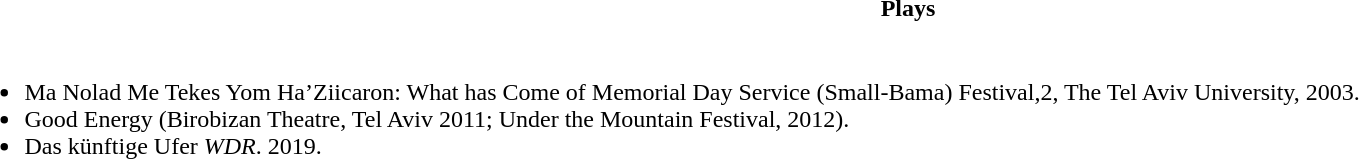<table class="toccolours collapsible collapsed" style="width:100%; background:inherit">
<tr>
<th>Plays</th>
</tr>
<tr>
<td><br><ul><li>Ma Nolad Me Tekes Yom Ha’Ziicaron: What has Come of Memorial Day Service (Small-Bama) Festival,2, The Tel Aviv University, 2003.</li><li>Good Energy (Birobizan Theatre, Tel Aviv 2011; Under the Mountain Festival, 2012).</li><li>Das künftige Ufer <em>WDR</em>. 2019.</li></ul></td>
</tr>
</table>
